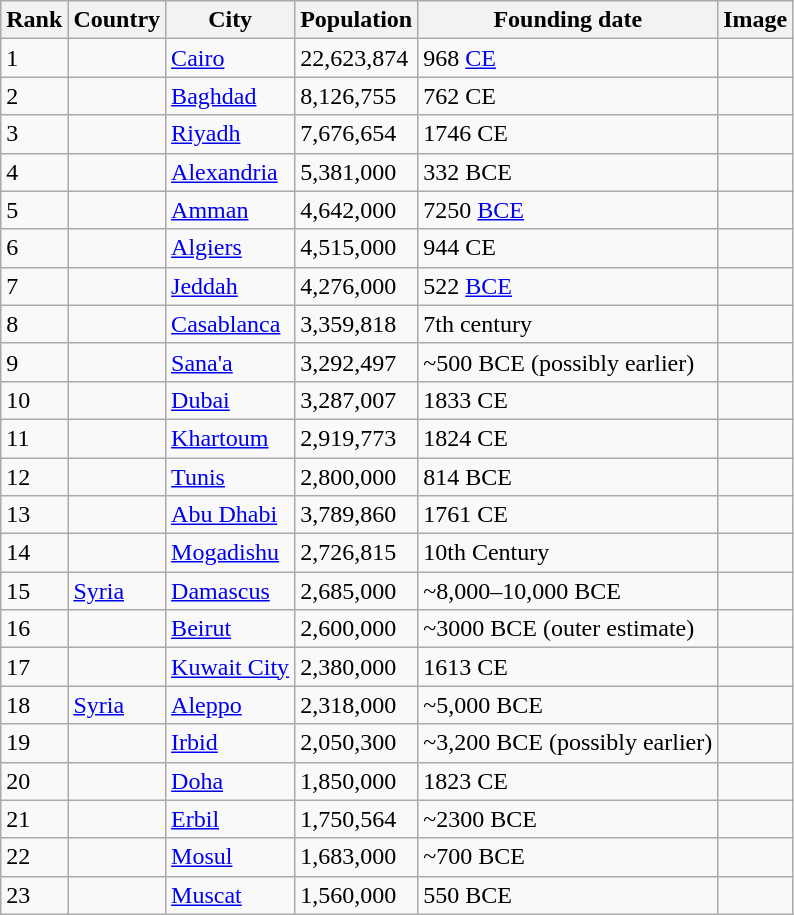<table class="wikitable sortable">
<tr>
<th>Rank</th>
<th>Country</th>
<th>City</th>
<th>Population</th>
<th>Founding date</th>
<th>Image</th>
</tr>
<tr>
<td>1</td>
<td></td>
<td><a href='#'>Cairo</a></td>
<td>22,623,874</td>
<td>968 <a href='#'>CE</a></td>
<td></td>
</tr>
<tr>
<td>2</td>
<td></td>
<td><a href='#'>Baghdad</a></td>
<td>8,126,755</td>
<td>762 CE</td>
<td></td>
</tr>
<tr>
<td>3</td>
<td></td>
<td><a href='#'>Riyadh</a></td>
<td>7,676,654</td>
<td>1746 CE</td>
<td></td>
</tr>
<tr>
<td>4</td>
<td></td>
<td><a href='#'>Alexandria</a></td>
<td>5,381,000</td>
<td>332 BCE</td>
<td></td>
</tr>
<tr>
<td>5</td>
<td></td>
<td><a href='#'>Amman</a></td>
<td>4,642,000</td>
<td>7250 <a href='#'>BCE</a></td>
<td></td>
</tr>
<tr>
<td>6</td>
<td></td>
<td><a href='#'>Algiers</a></td>
<td>4,515,000</td>
<td>944 CE</td>
<td></td>
</tr>
<tr>
<td>7</td>
<td></td>
<td><a href='#'>Jeddah</a></td>
<td>4,276,000</td>
<td>522 <a href='#'>BCE</a></td>
<td></td>
</tr>
<tr>
<td>8</td>
<td></td>
<td><a href='#'>Casablanca</a></td>
<td>3,359,818</td>
<td>7th century</td>
<td></td>
</tr>
<tr>
<td>9</td>
<td></td>
<td><a href='#'>Sana'a</a></td>
<td>3,292,497</td>
<td>~500 BCE (possibly earlier)</td>
<td></td>
</tr>
<tr>
<td>10</td>
<td></td>
<td><a href='#'>Dubai</a></td>
<td>3,287,007</td>
<td>1833 CE</td>
<td></td>
</tr>
<tr>
<td>11</td>
<td></td>
<td><a href='#'>Khartoum</a></td>
<td>2,919,773</td>
<td>1824 CE</td>
<td></td>
</tr>
<tr>
<td>12</td>
<td></td>
<td><a href='#'>Tunis</a></td>
<td>2,800,000</td>
<td>814 BCE</td>
<td></td>
</tr>
<tr>
<td>13</td>
<td></td>
<td><a href='#'>Abu Dhabi</a></td>
<td>3,789,860</td>
<td>1761 CE</td>
<td></td>
</tr>
<tr>
<td>14</td>
<td></td>
<td><a href='#'>Mogadishu</a></td>
<td>2,726,815</td>
<td>10th Century</td>
<td></td>
</tr>
<tr>
<td>15</td>
<td> <a href='#'>Syria</a></td>
<td><a href='#'>Damascus</a></td>
<td>2,685,000</td>
<td>~8,000–10,000 BCE</td>
<td></td>
</tr>
<tr>
<td>16</td>
<td></td>
<td><a href='#'>Beirut</a></td>
<td>2,600,000</td>
<td>~3000 BCE (outer estimate)</td>
<td></td>
</tr>
<tr>
<td>17</td>
<td></td>
<td><a href='#'>Kuwait City</a></td>
<td>2,380,000</td>
<td>1613 CE</td>
<td></td>
</tr>
<tr>
<td>18</td>
<td> <a href='#'>Syria</a></td>
<td><a href='#'>Aleppo</a></td>
<td>2,318,000</td>
<td>~5,000 BCE</td>
<td></td>
</tr>
<tr>
<td>19</td>
<td></td>
<td><a href='#'>Irbid</a></td>
<td>2,050,300</td>
<td>~3,200 BCE (possibly earlier)</td>
<td></td>
</tr>
<tr>
<td>20</td>
<td></td>
<td><a href='#'>Doha</a></td>
<td>1,850,000</td>
<td>1823 CE</td>
<td></td>
</tr>
<tr>
<td>21</td>
<td></td>
<td><a href='#'>Erbil</a></td>
<td>1,750,564</td>
<td>~2300 BCE</td>
<td></td>
</tr>
<tr>
<td>22</td>
<td></td>
<td><a href='#'>Mosul</a></td>
<td>1,683,000</td>
<td>~700 BCE</td>
<td></td>
</tr>
<tr>
<td>23</td>
<td></td>
<td><a href='#'>Muscat</a></td>
<td>1,560,000</td>
<td>550 BCE</td>
<td></td>
</tr>
</table>
